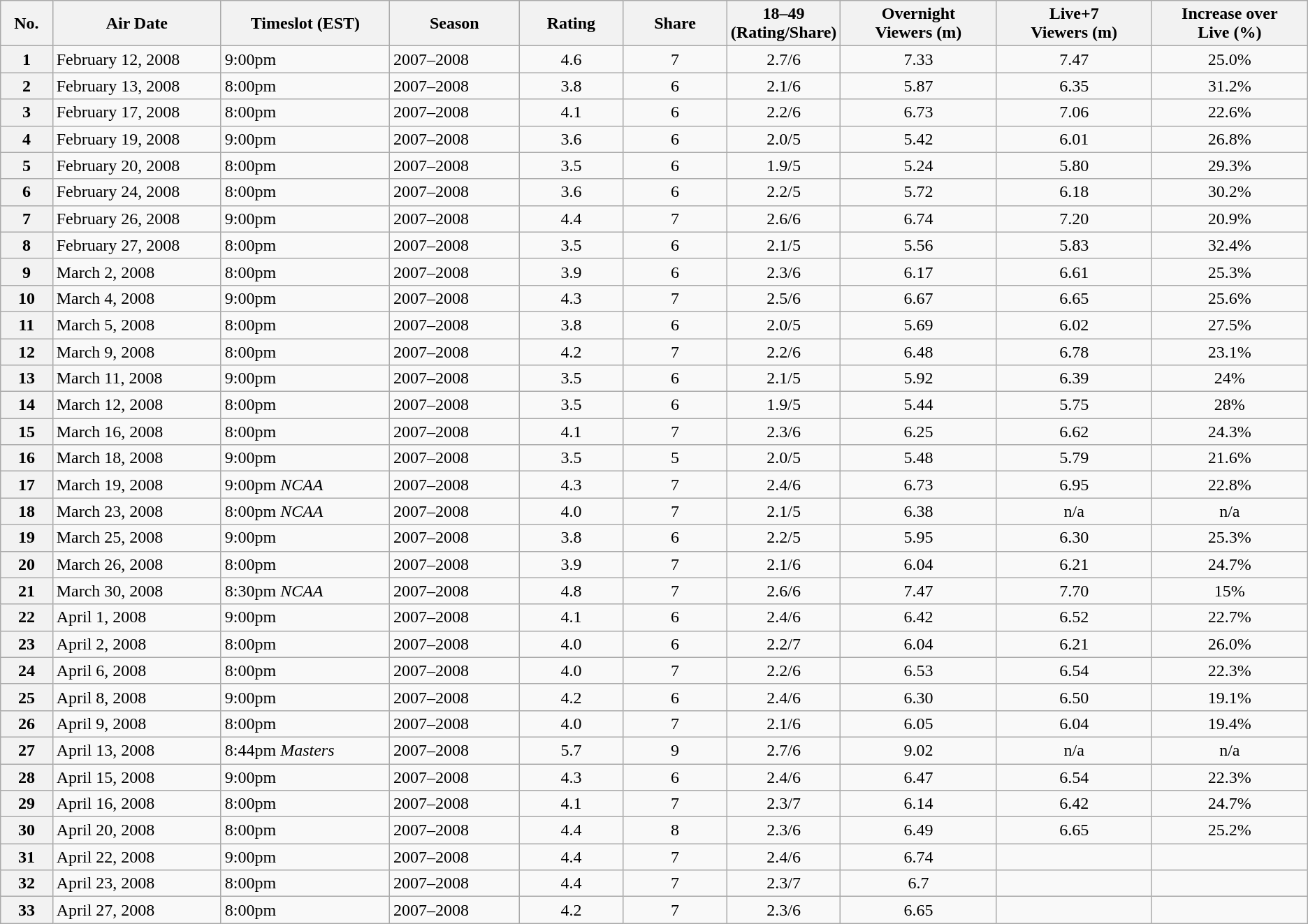<table class="wikitable sortable" style="text-align:center;">
<tr>
<th scope="col" style="width:4%">No.</th>
<th scope="col" style="width:13%">Air Date</th>
<th scope="col" style="width:13%">Timeslot (EST)</th>
<th scope="col" style="width:10%">Season</th>
<th scope="col" style="width:8%">Rating</th>
<th scope="col" style="width:8%">Share</th>
<th scope="col" style="width:8%">18–49<br>(Rating/Share)</th>
<th scope="col" style="width:12%">Overnight<br>Viewers (m)</th>
<th scope="col" style="width:12%">Live+7<br>Viewers (m)</th>
<th scope="col" style="width:12%">Increase over<br>Live (%)</th>
</tr>
<tr>
<th scope="row">1</th>
<td align="left">February 12, 2008</td>
<td align="left">9:00pm</td>
<td align="left">2007–2008</td>
<td>4.6</td>
<td>7</td>
<td>2.7/6</td>
<td>7.33</td>
<td>7.47</td>
<td>25.0%</td>
</tr>
<tr>
<th scope="row">2</th>
<td align="left">February 13, 2008</td>
<td align="left">8:00pm</td>
<td align="left">2007–2008</td>
<td>3.8</td>
<td>6</td>
<td>2.1/6</td>
<td>5.87</td>
<td>6.35</td>
<td>31.2%</td>
</tr>
<tr>
<th scope="row">3</th>
<td align="left">February 17, 2008</td>
<td align="left">8:00pm</td>
<td align="left">2007–2008</td>
<td>4.1</td>
<td>6</td>
<td>2.2/6</td>
<td>6.73</td>
<td>7.06</td>
<td>22.6%</td>
</tr>
<tr>
<th scope="row">4</th>
<td align="left">February 19, 2008</td>
<td align="left">9:00pm</td>
<td align="left">2007–2008</td>
<td>3.6</td>
<td>6</td>
<td>2.0/5</td>
<td>5.42</td>
<td>6.01</td>
<td>26.8%</td>
</tr>
<tr>
<th scope="row">5</th>
<td align="left">February 20, 2008</td>
<td align="left">8:00pm</td>
<td align="left">2007–2008</td>
<td>3.5</td>
<td>6</td>
<td>1.9/5</td>
<td>5.24</td>
<td>5.80</td>
<td>29.3%</td>
</tr>
<tr>
<th scope="row">6</th>
<td align="left">February 24, 2008</td>
<td align="left">8:00pm</td>
<td align="left">2007–2008</td>
<td>3.6</td>
<td>6</td>
<td>2.2/5</td>
<td>5.72</td>
<td>6.18</td>
<td>30.2%</td>
</tr>
<tr>
<th scope="row">7</th>
<td align="left">February 26, 2008</td>
<td align="left">9:00pm</td>
<td align="left">2007–2008</td>
<td>4.4</td>
<td>7</td>
<td>2.6/6</td>
<td>6.74</td>
<td>7.20</td>
<td>20.9%</td>
</tr>
<tr>
<th scope="row">8</th>
<td align="left">February 27, 2008</td>
<td align="left">8:00pm</td>
<td align="left">2007–2008</td>
<td>3.5</td>
<td>6</td>
<td>2.1/5</td>
<td>5.56</td>
<td>5.83</td>
<td>32.4%</td>
</tr>
<tr>
<th scope="row">9</th>
<td align="left">March 2, 2008</td>
<td align="left">8:00pm</td>
<td align="left">2007–2008</td>
<td>3.9</td>
<td>6</td>
<td>2.3/6</td>
<td>6.17</td>
<td>6.61</td>
<td>25.3%</td>
</tr>
<tr>
<th scope="row">10</th>
<td align="left">March 4, 2008</td>
<td align="left">9:00pm</td>
<td align="left">2007–2008</td>
<td>4.3</td>
<td>7</td>
<td>2.5/6</td>
<td>6.67</td>
<td>6.65</td>
<td>25.6%</td>
</tr>
<tr>
<th scope="row">11</th>
<td align="left">March 5, 2008</td>
<td align="left">8:00pm</td>
<td align="left">2007–2008</td>
<td>3.8</td>
<td>6</td>
<td>2.0/5</td>
<td>5.69</td>
<td>6.02</td>
<td>27.5%</td>
</tr>
<tr>
<th scope="row">12</th>
<td align="left">March 9, 2008</td>
<td align="left">8:00pm</td>
<td align="left">2007–2008</td>
<td>4.2</td>
<td>7</td>
<td>2.2/6</td>
<td>6.48</td>
<td>6.78</td>
<td>23.1%</td>
</tr>
<tr>
<th scope="row">13</th>
<td align="left">March 11, 2008</td>
<td align="left">9:00pm</td>
<td align="left">2007–2008</td>
<td>3.5</td>
<td>6</td>
<td>2.1/5</td>
<td>5.92</td>
<td>6.39</td>
<td>24%</td>
</tr>
<tr>
<th scope="row">14</th>
<td align="left">March 12, 2008</td>
<td align="left">8:00pm</td>
<td align="left">2007–2008</td>
<td>3.5</td>
<td>6</td>
<td>1.9/5</td>
<td>5.44</td>
<td>5.75</td>
<td>28%</td>
</tr>
<tr>
<th scope="row">15</th>
<td align="left">March 16, 2008</td>
<td align="left">8:00pm</td>
<td align="left">2007–2008</td>
<td>4.1</td>
<td>7</td>
<td>2.3/6</td>
<td>6.25</td>
<td>6.62</td>
<td>24.3%</td>
</tr>
<tr>
<th scope="row">16</th>
<td align="left">March 18, 2008</td>
<td align="left">9:00pm</td>
<td align="left">2007–2008</td>
<td>3.5</td>
<td>5</td>
<td>2.0/5</td>
<td>5.48</td>
<td>5.79</td>
<td>21.6%</td>
</tr>
<tr>
<th scope="row">17</th>
<td align="left">March 19, 2008</td>
<td align="left">9:00pm <em>NCAA</em></td>
<td align="left">2007–2008</td>
<td>4.3</td>
<td>7</td>
<td>2.4/6</td>
<td>6.73</td>
<td>6.95</td>
<td>22.8%</td>
</tr>
<tr>
<th scope="row">18</th>
<td align="left">March 23, 2008</td>
<td align="left">8:00pm <em>NCAA</em></td>
<td align="left">2007–2008</td>
<td>4.0</td>
<td>7</td>
<td>2.1/5</td>
<td>6.38</td>
<td>n/a</td>
<td>n/a</td>
</tr>
<tr>
<th scope="row">19</th>
<td align="left">March 25, 2008</td>
<td align="left">9:00pm</td>
<td align="left">2007–2008</td>
<td>3.8</td>
<td>6</td>
<td>2.2/5</td>
<td>5.95</td>
<td>6.30</td>
<td>25.3%</td>
</tr>
<tr>
<th scope="row">20</th>
<td align="left">March 26, 2008</td>
<td align="left">8:00pm</td>
<td align="left">2007–2008</td>
<td>3.9</td>
<td>7</td>
<td>2.1/6</td>
<td>6.04</td>
<td>6.21</td>
<td>24.7%</td>
</tr>
<tr>
<th scope="row">21</th>
<td align="left">March 30, 2008</td>
<td align="left">8:30pm <em>NCAA</em></td>
<td align="left">2007–2008</td>
<td>4.8</td>
<td>7</td>
<td>2.6/6</td>
<td>7.47</td>
<td>7.70</td>
<td>15%</td>
</tr>
<tr>
<th scope="row">22</th>
<td align="left">April 1, 2008</td>
<td align="left">9:00pm</td>
<td align="left">2007–2008</td>
<td>4.1</td>
<td>6</td>
<td>2.4/6</td>
<td>6.42</td>
<td>6.52</td>
<td>22.7%</td>
</tr>
<tr>
<th scope="row">23</th>
<td align="left">April 2, 2008</td>
<td align="left">8:00pm</td>
<td align="left">2007–2008</td>
<td>4.0</td>
<td>6</td>
<td>2.2/7</td>
<td>6.04</td>
<td>6.21</td>
<td>26.0%</td>
</tr>
<tr>
<th scope="row">24</th>
<td align="left">April 6, 2008</td>
<td align="left">8:00pm</td>
<td align="left">2007–2008</td>
<td>4.0</td>
<td>7</td>
<td>2.2/6</td>
<td>6.53</td>
<td>6.54</td>
<td>22.3%</td>
</tr>
<tr>
<th scope="row">25</th>
<td align="left">April 8, 2008</td>
<td align="left">9:00pm</td>
<td align="left">2007–2008</td>
<td>4.2</td>
<td>6</td>
<td>2.4/6</td>
<td>6.30</td>
<td>6.50</td>
<td>19.1%</td>
</tr>
<tr>
<th scope="row">26</th>
<td align="left">April 9, 2008</td>
<td align="left">8:00pm</td>
<td align="left">2007–2008</td>
<td>4.0</td>
<td>7</td>
<td>2.1/6</td>
<td>6.05</td>
<td>6.04</td>
<td>19.4%</td>
</tr>
<tr>
<th scope="row">27</th>
<td align="left">April 13, 2008</td>
<td align="left">8:44pm <em>Masters</em></td>
<td align="left">2007–2008</td>
<td>5.7</td>
<td>9</td>
<td>2.7/6</td>
<td>9.02</td>
<td>n/a</td>
<td>n/a</td>
</tr>
<tr>
<th scope="row">28</th>
<td align="left">April 15, 2008</td>
<td align="left">9:00pm</td>
<td align="left">2007–2008</td>
<td>4.3</td>
<td>6</td>
<td>2.4/6</td>
<td>6.47</td>
<td>6.54</td>
<td>22.3%</td>
</tr>
<tr>
<th scope="row">29</th>
<td align="left">April 16, 2008</td>
<td align="left">8:00pm</td>
<td align="left">2007–2008</td>
<td>4.1</td>
<td>7</td>
<td>2.3/7</td>
<td>6.14</td>
<td>6.42</td>
<td>24.7%</td>
</tr>
<tr>
<th scope="row">30</th>
<td align="left">April 20, 2008</td>
<td align="left">8:00pm</td>
<td align="left">2007–2008</td>
<td>4.4</td>
<td>8</td>
<td>2.3/6</td>
<td>6.49</td>
<td>6.65</td>
<td>25.2%</td>
</tr>
<tr>
<th scope="row">31</th>
<td align="left">April 22, 2008</td>
<td align="left">9:00pm</td>
<td align="left">2007–2008</td>
<td>4.4</td>
<td>7</td>
<td>2.4/6</td>
<td>6.74</td>
<td></td>
<td></td>
</tr>
<tr>
<th scope="row">32</th>
<td align="left">April 23, 2008</td>
<td align="left">8:00pm</td>
<td align="left">2007–2008</td>
<td>4.4</td>
<td>7</td>
<td>2.3/7</td>
<td>6.7</td>
<td></td>
<td></td>
</tr>
<tr>
<th scope="row">33</th>
<td align="left">April 27, 2008</td>
<td align="left">8:00pm</td>
<td align="left">2007–2008</td>
<td>4.2</td>
<td>7</td>
<td>2.3/6</td>
<td>6.65</td>
<td></td>
<td></td>
</tr>
</table>
